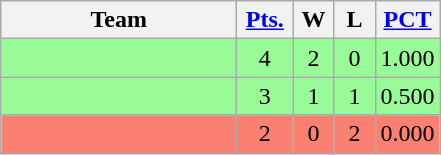<table class=wikitable>
<tr align=center>
<th width=150px>Team</th>
<th width=30px><a href='#'>Pts.</a></th>
<th width=20px>W</th>
<th width=20px>L</th>
<th><a href='#'>PCT</a></th>
</tr>
<tr align=center bgcolor="#98fb98">
<td align=left></td>
<td>4</td>
<td>2</td>
<td>0</td>
<td>1.000</td>
</tr>
<tr align=center bgcolor="#98fb98">
<td align=left></td>
<td>3</td>
<td>1</td>
<td>1</td>
<td>0.500</td>
</tr>
<tr align=center bgcolor="salmon">
<td align=left></td>
<td>2</td>
<td>0</td>
<td>2</td>
<td>0.000</td>
</tr>
</table>
